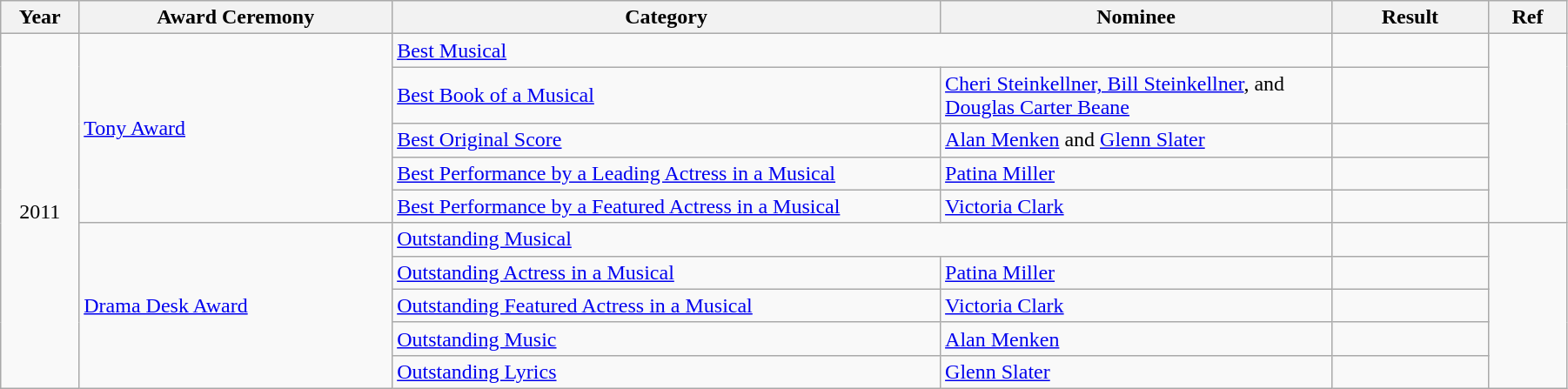<table class="wikitable" width="95%">
<tr>
<th width="5%">Year</th>
<th width="20%">Award Ceremony</th>
<th width="35%">Category</th>
<th width="25%">Nominee</th>
<th width="10%">Result</th>
<th width="5%">Ref</th>
</tr>
<tr>
<td rowspan="10" align="center">2011</td>
<td rowspan="5"><a href='#'>Tony Award</a></td>
<td colspan="2"><a href='#'>Best Musical</a></td>
<td></td>
<td rowspan="5" align="center"></td>
</tr>
<tr>
<td><a href='#'>Best Book of a Musical</a></td>
<td><a href='#'>Cheri Steinkellner, Bill Steinkellner</a>, and <a href='#'>Douglas Carter Beane</a></td>
<td></td>
</tr>
<tr>
<td><a href='#'>Best Original Score</a></td>
<td><a href='#'>Alan Menken</a> and <a href='#'>Glenn Slater</a></td>
<td></td>
</tr>
<tr>
<td><a href='#'>Best Performance by a Leading Actress in a Musical</a></td>
<td><a href='#'>Patina Miller</a></td>
<td></td>
</tr>
<tr>
<td><a href='#'>Best Performance by a Featured Actress in a Musical</a></td>
<td><a href='#'>Victoria Clark</a></td>
<td></td>
</tr>
<tr>
<td rowspan="5"><a href='#'>Drama Desk Award</a></td>
<td colspan="2"><a href='#'>Outstanding Musical</a></td>
<td></td>
<td rowspan="5" align="center"></td>
</tr>
<tr>
<td><a href='#'>Outstanding Actress in a Musical</a></td>
<td><a href='#'>Patina Miller</a></td>
<td></td>
</tr>
<tr>
<td><a href='#'>Outstanding Featured Actress in a Musical</a></td>
<td><a href='#'>Victoria Clark</a></td>
<td></td>
</tr>
<tr>
<td><a href='#'>Outstanding Music</a></td>
<td><a href='#'>Alan Menken</a></td>
<td></td>
</tr>
<tr>
<td><a href='#'>Outstanding Lyrics</a></td>
<td><a href='#'>Glenn Slater</a></td>
<td></td>
</tr>
</table>
